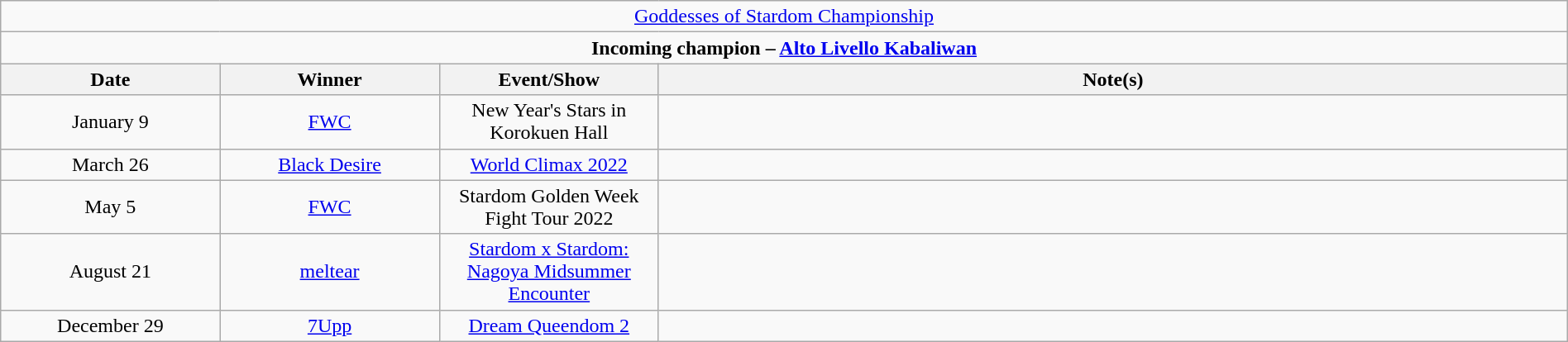<table class="wikitable" style="text-align:center; width:100%;">
<tr>
<td colspan="4" style="text-align: center;"><a href='#'>Goddesses of Stardom Championship</a></td>
</tr>
<tr>
<td colspan="4" style="text-align: center;"><strong>Incoming champion – <a href='#'>Alto Livello Kabaliwan</a> </strong></td>
</tr>
<tr>
<th width=14%>Date</th>
<th width=14%>Winner</th>
<th width=14%>Event/Show</th>
<th width=58%>Note(s)</th>
</tr>
<tr>
<td>January 9</td>
<td><a href='#'>FWC</a><br></td>
<td>New Year's Stars in Korokuen Hall<br></td>
<td></td>
</tr>
<tr>
<td>March 26</td>
<td><a href='#'>Black Desire</a><br></td>
<td><a href='#'>World Climax 2022</a><br></td>
<td></td>
</tr>
<tr>
<td>May 5</td>
<td><a href='#'>FWC</a><br></td>
<td>Stardom Golden Week Fight Tour 2022<br></td>
<td></td>
</tr>
<tr>
<td>August 21</td>
<td><a href='#'>meltear</a><br></td>
<td><a href='#'>Stardom x Stardom: Nagoya Midsummer Encounter</a></td>
<td></td>
</tr>
<tr>
<td>December 29</td>
<td><a href='#'>7Upp</a><br></td>
<td><a href='#'>Dream Queendom 2</a></td>
<td></td>
</tr>
</table>
